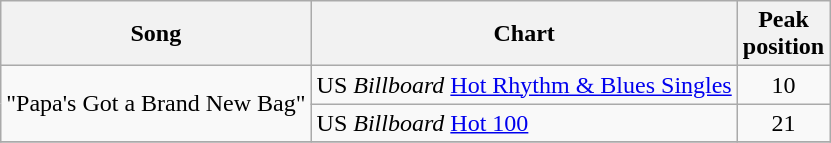<table class="wikitable">
<tr>
<th>Song</th>
<th>Chart</th>
<th>Peak <br> position</th>
</tr>
<tr>
<td rowspan=2>"Papa's Got a Brand New Bag"</td>
<td>US <em>Billboard</em> <a href='#'>Hot Rhythm & Blues Singles</a></td>
<td align="center">10</td>
</tr>
<tr>
<td>US <em>Billboard</em> <a href='#'>Hot 100</a></td>
<td align="center">21</td>
</tr>
<tr>
</tr>
</table>
